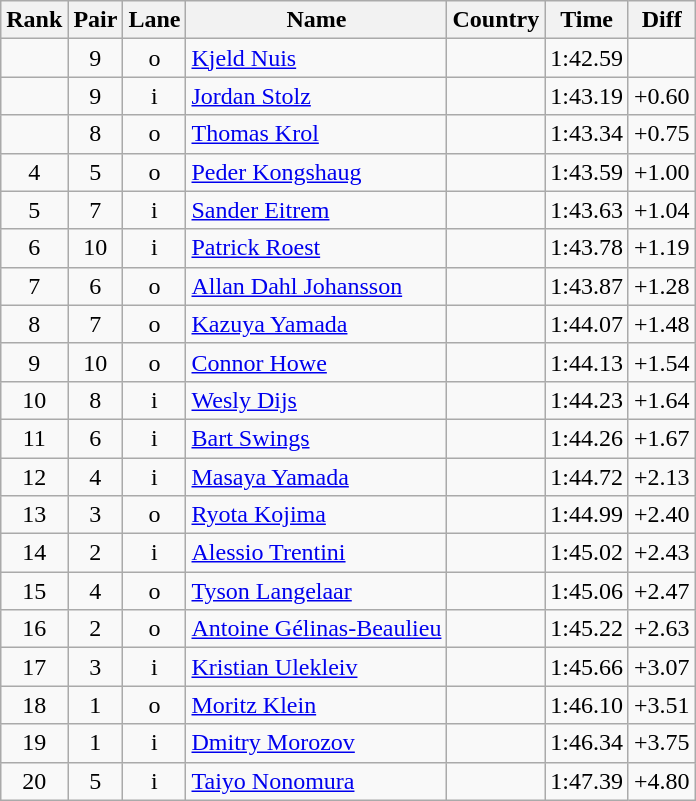<table class="wikitable sortable" style="text-align:center">
<tr>
<th>Rank</th>
<th>Pair</th>
<th>Lane</th>
<th>Name</th>
<th>Country</th>
<th>Time</th>
<th>Diff</th>
</tr>
<tr>
<td></td>
<td>9</td>
<td>o</td>
<td align=left><a href='#'>Kjeld Nuis</a></td>
<td align=left></td>
<td>1:42.59</td>
<td></td>
</tr>
<tr>
<td></td>
<td>9</td>
<td>i</td>
<td align=left><a href='#'>Jordan Stolz</a></td>
<td align=left></td>
<td>1:43.19</td>
<td>+0.60</td>
</tr>
<tr>
<td></td>
<td>8</td>
<td>o</td>
<td align=left><a href='#'>Thomas Krol</a></td>
<td align=left></td>
<td>1:43.34</td>
<td>+0.75</td>
</tr>
<tr>
<td>4</td>
<td>5</td>
<td>o</td>
<td align=left><a href='#'>Peder Kongshaug</a></td>
<td align=left></td>
<td>1:43.59</td>
<td>+1.00</td>
</tr>
<tr>
<td>5</td>
<td>7</td>
<td>i</td>
<td align=left><a href='#'>Sander Eitrem</a></td>
<td align=left></td>
<td>1:43.63</td>
<td>+1.04</td>
</tr>
<tr>
<td>6</td>
<td>10</td>
<td>i</td>
<td align=left><a href='#'>Patrick Roest</a></td>
<td align=left></td>
<td>1:43.78</td>
<td>+1.19</td>
</tr>
<tr>
<td>7</td>
<td>6</td>
<td>o</td>
<td align=left><a href='#'>Allan Dahl Johansson</a></td>
<td align=left></td>
<td>1:43.87</td>
<td>+1.28</td>
</tr>
<tr>
<td>8</td>
<td>7</td>
<td>o</td>
<td align=left><a href='#'>Kazuya Yamada</a></td>
<td align=left></td>
<td>1:44.07</td>
<td>+1.48</td>
</tr>
<tr>
<td>9</td>
<td>10</td>
<td>o</td>
<td align=left><a href='#'>Connor Howe</a></td>
<td align=left></td>
<td>1:44.13</td>
<td>+1.54</td>
</tr>
<tr>
<td>10</td>
<td>8</td>
<td>i</td>
<td align=left><a href='#'>Wesly Dijs</a></td>
<td align=left></td>
<td>1:44.23</td>
<td>+1.64</td>
</tr>
<tr>
<td>11</td>
<td>6</td>
<td>i</td>
<td align=left><a href='#'>Bart Swings</a></td>
<td align=left></td>
<td>1:44.26</td>
<td>+1.67</td>
</tr>
<tr>
<td>12</td>
<td>4</td>
<td>i</td>
<td align=left><a href='#'>Masaya Yamada</a></td>
<td align=left></td>
<td>1:44.72</td>
<td>+2.13</td>
</tr>
<tr>
<td>13</td>
<td>3</td>
<td>o</td>
<td align=left><a href='#'>Ryota Kojima</a></td>
<td align=left></td>
<td>1:44.99</td>
<td>+2.40</td>
</tr>
<tr>
<td>14</td>
<td>2</td>
<td>i</td>
<td align=left><a href='#'>Alessio Trentini</a></td>
<td align=left></td>
<td>1:45.02</td>
<td>+2.43</td>
</tr>
<tr>
<td>15</td>
<td>4</td>
<td>o</td>
<td align=left><a href='#'>Tyson Langelaar</a></td>
<td align=left></td>
<td>1:45.06</td>
<td>+2.47</td>
</tr>
<tr>
<td>16</td>
<td>2</td>
<td>o</td>
<td align=left><a href='#'>Antoine Gélinas-Beaulieu</a></td>
<td align=left></td>
<td>1:45.22</td>
<td>+2.63</td>
</tr>
<tr>
<td>17</td>
<td>3</td>
<td>i</td>
<td align=left><a href='#'>Kristian Ulekleiv</a></td>
<td align=left></td>
<td>1:45.66</td>
<td>+3.07</td>
</tr>
<tr>
<td>18</td>
<td>1</td>
<td>o</td>
<td align=left><a href='#'>Moritz Klein</a></td>
<td align=left></td>
<td>1:46.10</td>
<td>+3.51</td>
</tr>
<tr>
<td>19</td>
<td>1</td>
<td>i</td>
<td align=left><a href='#'>Dmitry Morozov</a></td>
<td align=left></td>
<td>1:46.34</td>
<td>+3.75</td>
</tr>
<tr>
<td>20</td>
<td>5</td>
<td>i</td>
<td align=left><a href='#'>Taiyo Nonomura</a></td>
<td align=left></td>
<td>1:47.39</td>
<td>+4.80</td>
</tr>
</table>
